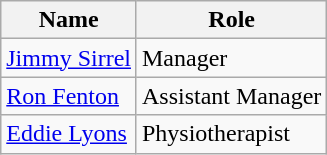<table class="wikitable">
<tr>
<th>Name</th>
<th>Role</th>
</tr>
<tr>
<td> <a href='#'>Jimmy Sirrel</a></td>
<td>Manager</td>
</tr>
<tr>
<td> <a href='#'>Ron Fenton</a></td>
<td>Assistant Manager</td>
</tr>
<tr>
<td> <a href='#'>Eddie Lyons</a></td>
<td>Physiotherapist</td>
</tr>
</table>
